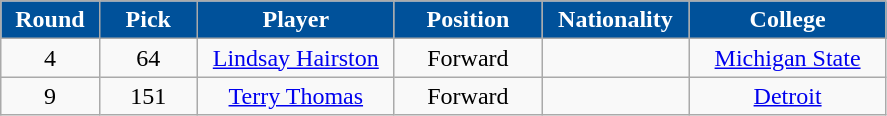<table class="wikitable sortable sortable">
<tr>
<th style="background:#00519a; color:white" width="10%">Round</th>
<th style="background:#00519a; color:white" width="10%">Pick</th>
<th style="background:#00519a; color:white" width="20%">Player</th>
<th style="background:#00519a; color:white" width="15%">Position</th>
<th style="background:#00519a; color:white" width="15%">Nationality</th>
<th style="background:#00519a; color:white" width="20%">College</th>
</tr>
<tr style="text-align: center">
<td>4</td>
<td>64</td>
<td><a href='#'>Lindsay Hairston</a></td>
<td>Forward</td>
<td></td>
<td><a href='#'>Michigan State</a></td>
</tr>
<tr style="text-align: center">
<td>9</td>
<td>151</td>
<td><a href='#'>Terry Thomas</a></td>
<td>Forward</td>
<td></td>
<td><a href='#'>Detroit</a></td>
</tr>
</table>
